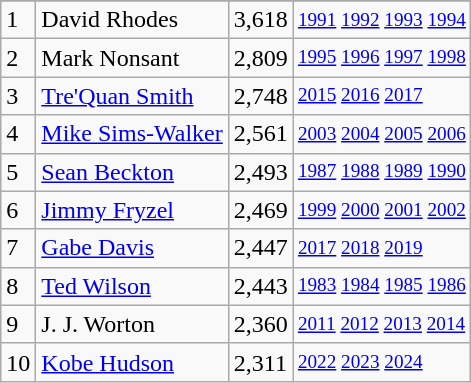<table class="wikitable">
<tr>
</tr>
<tr>
<td>1</td>
<td>David Rhodes</td>
<td>3,618</td>
<td style="font-size:80%;"><a href='#'>1991</a> <a href='#'>1992</a> <a href='#'>1993</a> <a href='#'>1994</a></td>
</tr>
<tr>
<td>2</td>
<td>Mark Nonsant</td>
<td>2,809</td>
<td style="font-size:80%;"><a href='#'>1995</a> <a href='#'>1996</a> <a href='#'>1997</a> <a href='#'>1998</a></td>
</tr>
<tr>
<td>3</td>
<td><a href='#'>Tre'Quan Smith</a></td>
<td>2,748</td>
<td style="font-size:80%;"><a href='#'>2015</a> <a href='#'>2016</a> <a href='#'>2017</a></td>
</tr>
<tr>
<td>4</td>
<td><a href='#'>Mike Sims-Walker</a></td>
<td>2,561</td>
<td style="font-size:80%;"><a href='#'>2003</a> <a href='#'>2004</a> <a href='#'>2005</a> <a href='#'>2006</a></td>
</tr>
<tr>
<td>5</td>
<td><a href='#'>Sean Beckton</a></td>
<td>2,493</td>
<td style="font-size:80%;"><a href='#'>1987</a> <a href='#'>1988</a> <a href='#'>1989</a> <a href='#'>1990</a></td>
</tr>
<tr>
<td>6</td>
<td><a href='#'>Jimmy Fryzel</a></td>
<td>2,469</td>
<td style="font-size:80%;"><a href='#'>1999</a> <a href='#'>2000</a> <a href='#'>2001</a> <a href='#'>2002</a></td>
</tr>
<tr>
<td>7</td>
<td><a href='#'>Gabe Davis</a></td>
<td>2,447</td>
<td style="font-size:80%;"><a href='#'>2017</a> <a href='#'>2018</a> <a href='#'>2019</a></td>
</tr>
<tr>
<td>8</td>
<td><a href='#'>Ted Wilson</a></td>
<td>2,443</td>
<td style="font-size:80%;"><a href='#'>1983</a> <a href='#'>1984</a> <a href='#'>1985</a> <a href='#'>1986</a></td>
</tr>
<tr>
<td>9</td>
<td>J. J. Worton</td>
<td>2,360</td>
<td style="font-size:80%;"><a href='#'>2011</a> <a href='#'>2012</a> <a href='#'>2013</a> <a href='#'>2014</a></td>
</tr>
<tr>
<td>10</td>
<td><a href='#'>Kobe Hudson</a></td>
<td>2,311</td>
<td style="font-size:80%;"><a href='#'>2022</a> <a href='#'>2023</a> <a href='#'>2024</a></td>
</tr>
</table>
